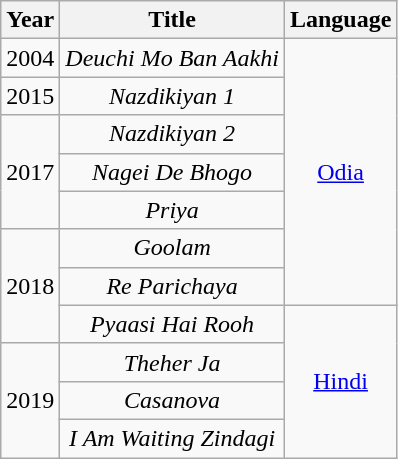<table class="wikitable" style="text-align:center;">
<tr>
<th>Year</th>
<th>Title</th>
<th>Language</th>
</tr>
<tr>
<td>2004</td>
<td><em>Deuchi Mo Ban Aakhi</em></td>
<td rowspan=7><a href='#'>Odia</a></td>
</tr>
<tr>
<td>2015</td>
<td><em>Nazdikiyan 1</em></td>
</tr>
<tr>
<td rowspan=3>2017</td>
<td><em>Nazdikiyan 2</em></td>
</tr>
<tr>
<td><em>Nagei De Bhogo</em></td>
</tr>
<tr>
<td><em>Priya</em></td>
</tr>
<tr>
<td rowspan=3>2018</td>
<td><em>Goolam</em></td>
</tr>
<tr>
<td><em>Re Parichaya</em></td>
</tr>
<tr>
<td><em>Pyaasi Hai Rooh</em></td>
<td rowspan=4><a href='#'>Hindi</a></td>
</tr>
<tr>
<td rowspan=3>2019</td>
<td><em>Theher Ja</em></td>
</tr>
<tr>
<td><em>Casanova</em></td>
</tr>
<tr>
<td><em>I Am Waiting Zindagi</em></td>
</tr>
</table>
